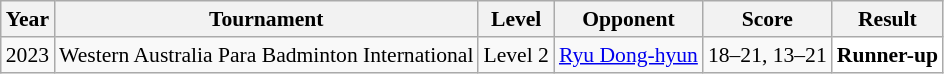<table class="sortable wikitable" style="font-size: 90%;">
<tr>
<th>Year</th>
<th>Tournament</th>
<th>Level</th>
<th>Opponent</th>
<th>Score</th>
<th>Result</th>
</tr>
<tr>
<td align="center">2023</td>
<td align="left">Western Australia Para Badminton International</td>
<td align="left">Level 2</td>
<td align="left"> <a href='#'>Ryu Dong-hyun</a></td>
<td align="left">18–21, 13–21</td>
<td style="text-align:left; background:white"> <strong>Runner-up</strong></td>
</tr>
</table>
